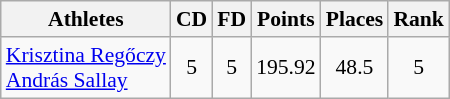<table class="wikitable" border="1" style="font-size:90%">
<tr>
<th>Athletes</th>
<th>CD</th>
<th>FD</th>
<th>Points</th>
<th>Places</th>
<th>Rank</th>
</tr>
<tr align=center>
<td align=left><a href='#'>Krisztina Regőczy</a><br><a href='#'>András Sallay</a></td>
<td>5</td>
<td>5</td>
<td>195.92</td>
<td>48.5</td>
<td>5</td>
</tr>
</table>
